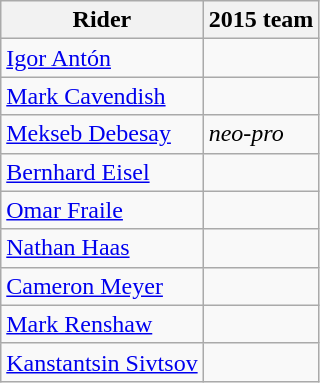<table class="wikitable">
<tr>
<th>Rider</th>
<th>2015 team</th>
</tr>
<tr>
<td><a href='#'>Igor Antón</a></td>
<td></td>
</tr>
<tr>
<td><a href='#'>Mark Cavendish</a></td>
<td></td>
</tr>
<tr>
<td><a href='#'>Mekseb Debesay</a></td>
<td><em>neo-pro</em> </td>
</tr>
<tr>
<td><a href='#'>Bernhard Eisel</a></td>
<td></td>
</tr>
<tr>
<td><a href='#'>Omar Fraile</a></td>
<td></td>
</tr>
<tr>
<td><a href='#'>Nathan Haas</a></td>
<td></td>
</tr>
<tr>
<td><a href='#'>Cameron Meyer</a></td>
<td></td>
</tr>
<tr>
<td><a href='#'>Mark Renshaw</a></td>
<td></td>
</tr>
<tr>
<td><a href='#'>Kanstantsin Sivtsov</a></td>
<td></td>
</tr>
</table>
